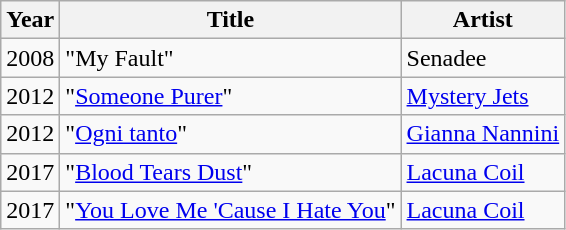<table class="wikitable sortable">
<tr>
<th>Year</th>
<th>Title</th>
<th>Artist</th>
</tr>
<tr>
<td>2008</td>
<td>"My Fault"</td>
<td>Senadee</td>
</tr>
<tr>
<td>2012</td>
<td>"<a href='#'>Someone Purer</a>"</td>
<td><a href='#'>Mystery Jets</a></td>
</tr>
<tr>
<td>2012</td>
<td>"<a href='#'>Ogni tanto</a>"</td>
<td><a href='#'>Gianna Nannini</a></td>
</tr>
<tr>
<td>2017</td>
<td>"<a href='#'>Blood Tears Dust</a>"</td>
<td><a href='#'>Lacuna Coil</a></td>
</tr>
<tr>
<td>2017</td>
<td>"<a href='#'>You Love Me 'Cause I Hate You</a>"</td>
<td><a href='#'>Lacuna Coil</a></td>
</tr>
</table>
